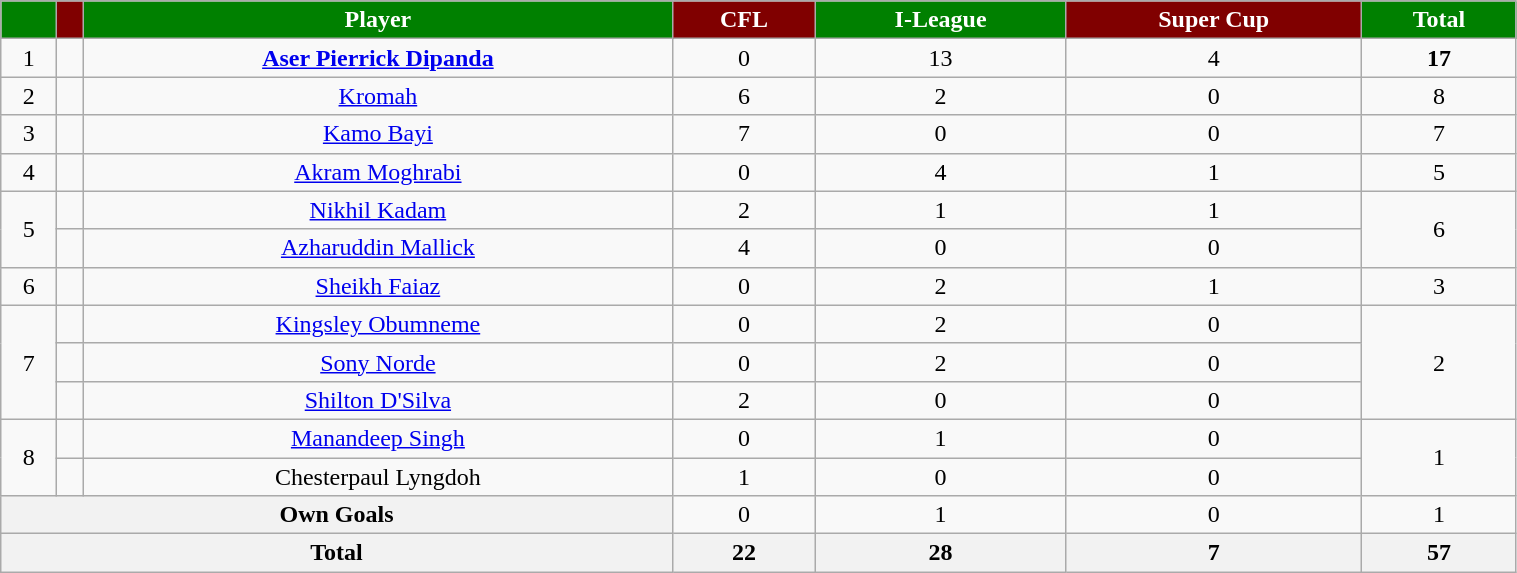<table class="wikitable sortable" style="text-align:center; width:80%; font-weight:90% font-size:95%;">
<tr>
<th style="background-color: green; color: white;"></th>
<th style="background-color: maroon; color: white;"></th>
<th style="background-color: green; color: white;">Player</th>
<th style="background-color: maroon; color: white;">CFL</th>
<th style="background-color: green; color: white;">I-League</th>
<th style="background-color: maroon; color: white;">Super Cup</th>
<th style="background-color: green; color: white;">Total</th>
</tr>
<tr>
<td>1</td>
<td></td>
<td><strong><a href='#'>Aser Pierrick Dipanda</a></strong></td>
<td>0</td>
<td>13</td>
<td>4</td>
<td><strong>17</strong></td>
</tr>
<tr>
<td>2</td>
<td></td>
<td><a href='#'>Kromah</a></td>
<td>6</td>
<td>2</td>
<td>0</td>
<td>8</td>
</tr>
<tr>
<td>3</td>
<td></td>
<td><a href='#'>Kamo Bayi</a></td>
<td>7</td>
<td>0</td>
<td>0</td>
<td>7</td>
</tr>
<tr>
<td>4</td>
<td></td>
<td><a href='#'>Akram Moghrabi</a></td>
<td>0</td>
<td>4</td>
<td>1</td>
<td>5</td>
</tr>
<tr>
<td rowspan=2>5</td>
<td></td>
<td><a href='#'>Nikhil Kadam</a></td>
<td>2</td>
<td>1</td>
<td>1</td>
<td rowspan=2>6</td>
</tr>
<tr>
<td></td>
<td><a href='#'>Azharuddin Mallick</a></td>
<td>4</td>
<td>0</td>
<td>0</td>
</tr>
<tr>
<td>6</td>
<td></td>
<td><a href='#'>Sheikh Faiaz</a></td>
<td>0</td>
<td>2</td>
<td>1</td>
<td>3</td>
</tr>
<tr>
<td rowspan=3>7</td>
<td></td>
<td><a href='#'>Kingsley Obumneme</a></td>
<td>0</td>
<td>2</td>
<td>0</td>
<td rowspan=3>2</td>
</tr>
<tr>
<td></td>
<td><a href='#'>Sony Norde</a></td>
<td>0</td>
<td>2</td>
<td>0</td>
</tr>
<tr>
<td></td>
<td><a href='#'>Shilton D'Silva</a></td>
<td>2</td>
<td>0</td>
<td>0</td>
</tr>
<tr>
<td rowspan=2>8</td>
<td></td>
<td><a href='#'>Manandeep Singh</a></td>
<td>0</td>
<td>1</td>
<td>0</td>
<td rowspan=2>1</td>
</tr>
<tr>
<td></td>
<td>Chesterpaul Lyngdoh</td>
<td>1</td>
<td>0</td>
<td>0</td>
</tr>
<tr>
<th colspan=3>Own Goals</th>
<td>0</td>
<td>1</td>
<td>0</td>
<td>1</td>
</tr>
<tr>
<th colspan=3>Total</th>
<th>22</th>
<th>28</th>
<th>7</th>
<th>57</th>
</tr>
</table>
